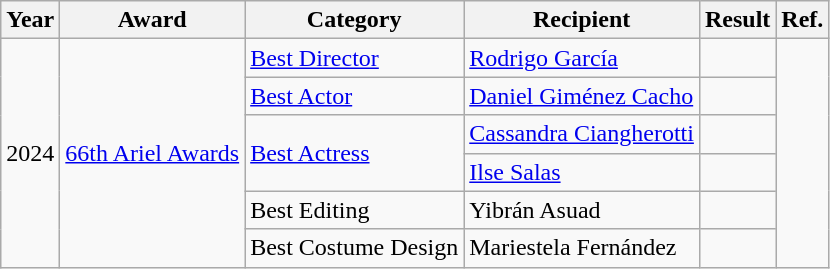<table class="wikitable">
<tr>
<th>Year</th>
<th>Award</th>
<th>Category</th>
<th>Recipient</th>
<th>Result</th>
<th>Ref.</th>
</tr>
<tr>
<td rowspan="6">2024</td>
<td rowspan="6"><a href='#'>66th Ariel Awards</a></td>
<td><a href='#'>Best Director</a></td>
<td><a href='#'>Rodrigo García</a></td>
<td></td>
<td rowspan="6"></td>
</tr>
<tr>
<td><a href='#'>Best Actor</a></td>
<td><a href='#'>Daniel Giménez Cacho</a></td>
<td></td>
</tr>
<tr>
<td rowspan="2"><a href='#'>Best Actress</a></td>
<td><a href='#'>Cassandra Ciangherotti</a></td>
<td></td>
</tr>
<tr>
<td><a href='#'>Ilse Salas</a></td>
<td></td>
</tr>
<tr>
<td>Best Editing</td>
<td>Yibrán Asuad</td>
<td></td>
</tr>
<tr>
<td>Best Costume Design</td>
<td>Mariestela Fernández</td>
<td></td>
</tr>
</table>
